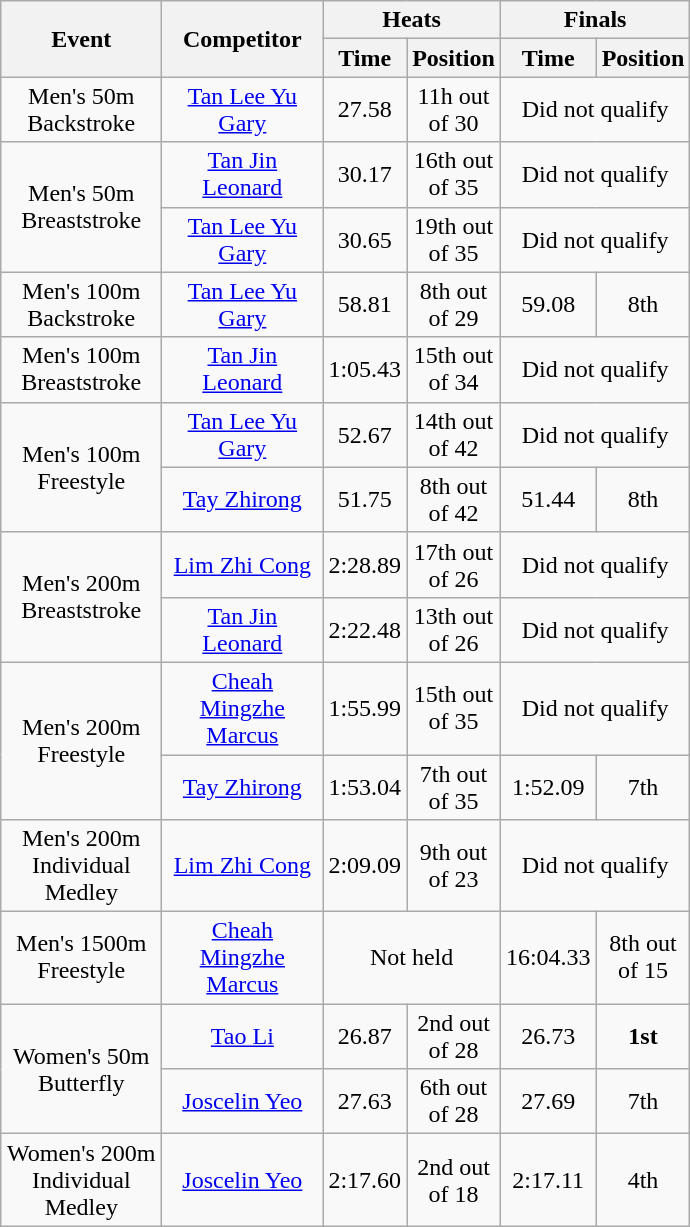<table class=wikitable style="text-align:center">
<tr>
<th rowspan=2 width=100>Event</th>
<th rowspan=2 width=100>Competitor</th>
<th colspan=2>Heats</th>
<th colspan=2>Finals</th>
</tr>
<tr>
<th width=30>Time</th>
<th width=30>Position</th>
<th width=30>Time</th>
<th width=30>Position</th>
</tr>
<tr>
<td>Men's 50m Backstroke</td>
<td><a href='#'>Tan Lee Yu Gary</a></td>
<td>27.58</td>
<td>11h out of 30</td>
<td colspan=2>Did not qualify</td>
</tr>
<tr>
<td rowspan=2>Men's 50m Breaststroke</td>
<td><a href='#'>Tan Jin Leonard</a></td>
<td>30.17</td>
<td>16th out of 35</td>
<td colspan=2>Did not qualify</td>
</tr>
<tr>
<td><a href='#'>Tan Lee Yu Gary</a></td>
<td>30.65</td>
<td>19th out of 35</td>
<td colspan=2>Did not qualify</td>
</tr>
<tr>
<td>Men's 100m Backstroke</td>
<td><a href='#'>Tan Lee Yu Gary</a></td>
<td>58.81</td>
<td>8th out of 29</td>
<td>59.08</td>
<td>8th</td>
</tr>
<tr>
<td>Men's 100m Breaststroke</td>
<td><a href='#'>Tan Jin Leonard</a></td>
<td>1:05.43</td>
<td>15th out of 34</td>
<td colspan=2>Did not qualify</td>
</tr>
<tr>
<td rowspan=2>Men's 100m Freestyle</td>
<td><a href='#'>Tan Lee Yu Gary</a></td>
<td>52.67</td>
<td>14th out of 42</td>
<td colspan=2>Did not qualify</td>
</tr>
<tr>
<td><a href='#'>Tay Zhirong</a></td>
<td>51.75</td>
<td>8th out of 42</td>
<td>51.44</td>
<td>8th</td>
</tr>
<tr>
<td rowspan=2>Men's 200m Breaststroke</td>
<td><a href='#'>Lim Zhi Cong</a></td>
<td>2:28.89</td>
<td>17th out of 26</td>
<td colspan=2>Did not qualify</td>
</tr>
<tr>
<td><a href='#'>Tan Jin Leonard</a></td>
<td>2:22.48</td>
<td>13th out of 26</td>
<td colspan=2>Did not qualify</td>
</tr>
<tr>
<td rowspan=2>Men's 200m Freestyle</td>
<td><a href='#'>Cheah Mingzhe Marcus</a></td>
<td>1:55.99</td>
<td>15th out of 35</td>
<td colspan=2>Did not qualify</td>
</tr>
<tr>
<td><a href='#'>Tay Zhirong</a></td>
<td>1:53.04</td>
<td>7th out of 35</td>
<td>1:52.09</td>
<td>7th</td>
</tr>
<tr>
<td>Men's 200m Individual Medley</td>
<td><a href='#'>Lim Zhi Cong</a></td>
<td>2:09.09</td>
<td>9th out of 23</td>
<td colspan=2>Did not qualify</td>
</tr>
<tr>
<td>Men's 1500m Freestyle</td>
<td><a href='#'>Cheah Mingzhe Marcus</a></td>
<td colspan=2>Not held</td>
<td>16:04.33</td>
<td>8th out of 15</td>
</tr>
<tr>
<td rowspan=2>Women's 50m Butterfly</td>
<td><a href='#'>Tao Li</a></td>
<td>26.87</td>
<td>2nd out of 28</td>
<td>26.73</td>
<td><strong>1st</strong></td>
</tr>
<tr>
<td><a href='#'>Joscelin Yeo</a></td>
<td>27.63</td>
<td>6th out of 28</td>
<td>27.69</td>
<td>7th</td>
</tr>
<tr>
<td>Women's 200m Individual Medley</td>
<td><a href='#'>Joscelin Yeo</a></td>
<td>2:17.60</td>
<td>2nd out of 18</td>
<td>2:17.11</td>
<td>4th</td>
</tr>
</table>
